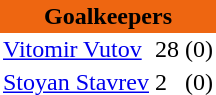<table class="toccolours" border="0" cellpadding="2" cellspacing="0" align="left" style="margin:0.5em;">
<tr>
<th colspan="4" align="center" bgcolor="#ee6611"><span>Goalkeepers</span></th>
</tr>
<tr>
<td> <a href='#'>Vitomir Vutov</a></td>
<td>28</td>
<td>(0)</td>
</tr>
<tr>
<td> <a href='#'>Stoyan Stavrev</a></td>
<td>2</td>
<td>(0)</td>
</tr>
<tr>
</tr>
</table>
